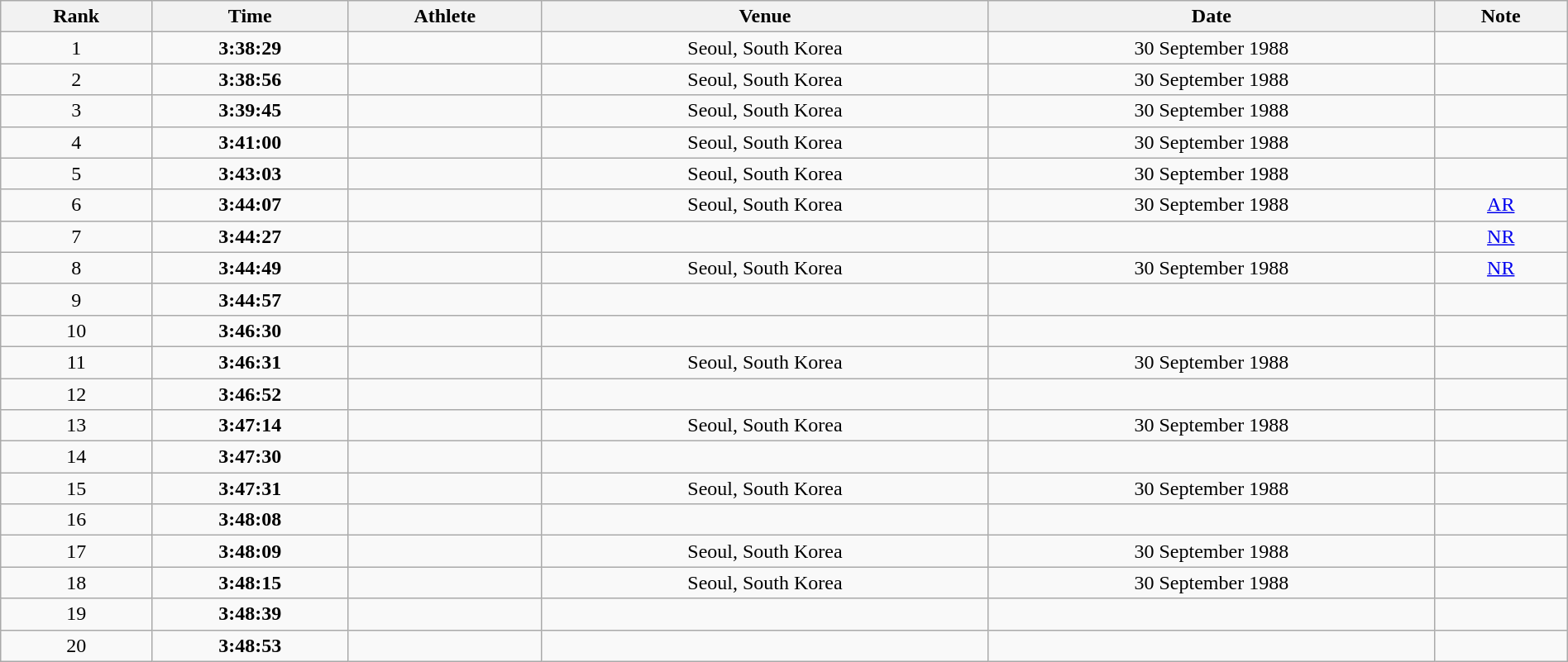<table class="wikitable" style="text-align:center;width:100%">
<tr>
<th>Rank</th>
<th>Time</th>
<th>Athlete</th>
<th>Venue</th>
<th>Date</th>
<th>Note</th>
</tr>
<tr>
<td>1</td>
<td><strong>3:38:29</strong></td>
<td align=left></td>
<td>Seoul, South Korea</td>
<td>30 September 1988</td>
<td></td>
</tr>
<tr>
<td>2</td>
<td><strong>3:38:56</strong></td>
<td align=left></td>
<td>Seoul, South Korea</td>
<td>30 September 1988</td>
<td></td>
</tr>
<tr>
<td>3</td>
<td><strong>3:39:45</strong></td>
<td align=left></td>
<td>Seoul, South Korea</td>
<td>30 September 1988</td>
<td></td>
</tr>
<tr>
<td>4</td>
<td><strong>3:41:00</strong></td>
<td align=left></td>
<td>Seoul, South Korea</td>
<td>30 September 1988</td>
<td></td>
</tr>
<tr>
<td>5</td>
<td><strong>3:43:03</strong></td>
<td align=left></td>
<td>Seoul, South Korea</td>
<td>30 September 1988</td>
<td></td>
</tr>
<tr>
<td>6</td>
<td><strong>3:44:07</strong></td>
<td align=left></td>
<td>Seoul, South Korea</td>
<td>30 September 1988</td>
<td><a href='#'>AR</a></td>
</tr>
<tr>
<td>7</td>
<td><strong>3:44:27</strong></td>
<td align=left></td>
<td></td>
<td></td>
<td><a href='#'>NR</a></td>
</tr>
<tr>
<td>8</td>
<td><strong>3:44:49</strong></td>
<td align=left></td>
<td>Seoul, South Korea</td>
<td>30 September 1988</td>
<td><a href='#'>NR</a></td>
</tr>
<tr>
<td>9</td>
<td><strong>3:44:57</strong></td>
<td align=left></td>
<td></td>
<td></td>
<td></td>
</tr>
<tr>
<td>10</td>
<td><strong>3:46:30</strong></td>
<td align=left></td>
<td></td>
<td></td>
<td></td>
</tr>
<tr>
<td>11</td>
<td><strong>3:46:31</strong></td>
<td align=left></td>
<td>Seoul, South Korea</td>
<td>30 September 1988</td>
<td></td>
</tr>
<tr>
<td>12</td>
<td><strong>3:46:52</strong></td>
<td align=left></td>
<td></td>
<td></td>
<td></td>
</tr>
<tr>
<td>13</td>
<td><strong>3:47:14</strong></td>
<td align=left></td>
<td>Seoul, South Korea</td>
<td>30 September 1988</td>
<td></td>
</tr>
<tr>
<td>14</td>
<td><strong>3:47:30</strong></td>
<td align=left></td>
<td></td>
<td></td>
<td></td>
</tr>
<tr>
<td>15</td>
<td><strong>3:47:31</strong></td>
<td align=left></td>
<td>Seoul, South Korea</td>
<td>30 September 1988</td>
<td></td>
</tr>
<tr>
<td>16</td>
<td><strong>3:48:08</strong></td>
<td align=left></td>
<td></td>
<td></td>
<td></td>
</tr>
<tr>
<td>17</td>
<td><strong>3:48:09</strong></td>
<td align=left></td>
<td>Seoul, South Korea</td>
<td>30 September 1988</td>
<td></td>
</tr>
<tr>
<td>18</td>
<td><strong>3:48:15</strong></td>
<td align=left></td>
<td>Seoul, South Korea</td>
<td>30 September 1988</td>
<td></td>
</tr>
<tr>
<td>19</td>
<td><strong>3:48:39</strong></td>
<td align=left></td>
<td></td>
<td></td>
<td></td>
</tr>
<tr>
<td>20</td>
<td><strong>3:48:53</strong></td>
<td align=left></td>
<td></td>
<td></td>
<td></td>
</tr>
</table>
